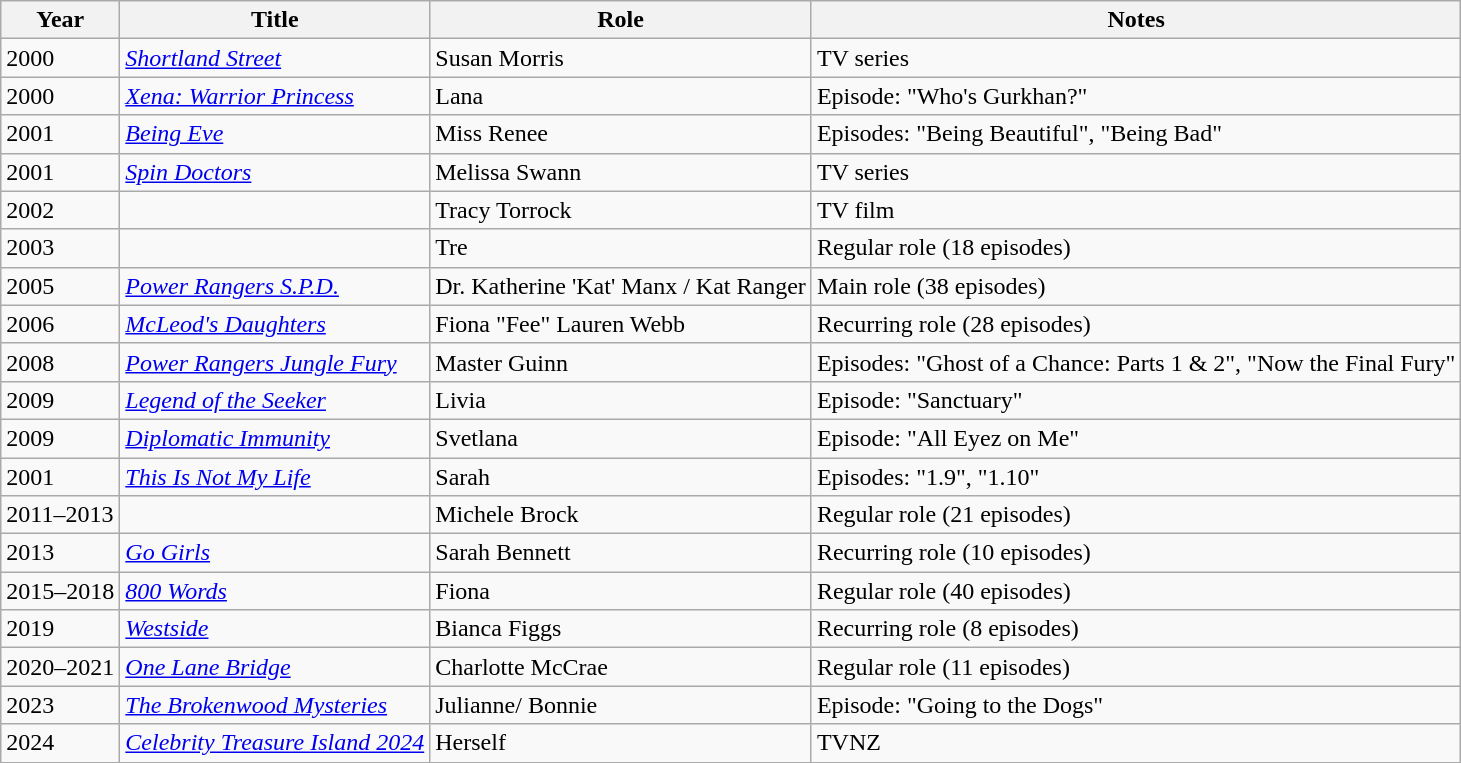<table class="wikitable sortable">
<tr>
<th>Year</th>
<th>Title</th>
<th>Role</th>
<th class="unsortable">Notes</th>
</tr>
<tr>
<td>2000</td>
<td><em><a href='#'>Shortland Street</a></em></td>
<td>Susan Morris</td>
<td>TV series</td>
</tr>
<tr>
<td>2000</td>
<td><em><a href='#'>Xena: Warrior Princess</a></em></td>
<td>Lana</td>
<td>Episode: "Who's Gurkhan?"</td>
</tr>
<tr>
<td>2001</td>
<td><em><a href='#'>Being Eve</a></em></td>
<td>Miss Renee</td>
<td>Episodes: "Being Beautiful", "Being Bad"</td>
</tr>
<tr>
<td>2001</td>
<td><em><a href='#'>Spin Doctors</a></em></td>
<td>Melissa Swann</td>
<td>TV series</td>
</tr>
<tr>
<td>2002</td>
<td><em></em></td>
<td>Tracy Torrock</td>
<td>TV film</td>
</tr>
<tr>
<td>2003</td>
<td><em></em></td>
<td>Tre</td>
<td>Regular role (18 episodes)</td>
</tr>
<tr>
<td>2005</td>
<td><em><a href='#'>Power Rangers S.P.D.</a></em></td>
<td>Dr. Katherine 'Kat' Manx / Kat Ranger</td>
<td>Main role (38 episodes)</td>
</tr>
<tr>
<td>2006</td>
<td><em><a href='#'>McLeod's Daughters</a></em></td>
<td>Fiona "Fee" Lauren Webb</td>
<td>Recurring role (28 episodes)</td>
</tr>
<tr>
<td>2008</td>
<td><em><a href='#'>Power Rangers Jungle Fury</a></em></td>
<td>Master Guinn</td>
<td>Episodes: "Ghost of a Chance: Parts 1 & 2", "Now the Final Fury"</td>
</tr>
<tr>
<td>2009</td>
<td><em><a href='#'>Legend of the Seeker</a></em></td>
<td>Livia</td>
<td>Episode: "Sanctuary"</td>
</tr>
<tr>
<td>2009</td>
<td><em><a href='#'>Diplomatic Immunity</a></em></td>
<td>Svetlana</td>
<td>Episode: "All Eyez on Me"</td>
</tr>
<tr>
<td>2001</td>
<td><em><a href='#'>This Is Not My Life</a></em></td>
<td>Sarah</td>
<td>Episodes: "1.9", "1.10"</td>
</tr>
<tr>
<td>2011–2013</td>
<td><em></em></td>
<td>Michele Brock</td>
<td>Regular role (21 episodes)</td>
</tr>
<tr>
<td>2013</td>
<td><em><a href='#'>Go Girls</a></em></td>
<td>Sarah Bennett</td>
<td>Recurring role (10 episodes)</td>
</tr>
<tr>
<td>2015–2018</td>
<td><em><a href='#'>800 Words</a></em></td>
<td>Fiona</td>
<td>Regular role (40 episodes)</td>
</tr>
<tr>
<td>2019</td>
<td><em><a href='#'>Westside</a></em></td>
<td>Bianca Figgs</td>
<td>Recurring role (8 episodes)</td>
</tr>
<tr>
<td>2020–2021</td>
<td><em><a href='#'>One Lane Bridge</a></em></td>
<td>Charlotte McCrae</td>
<td>Regular role (11 episodes)</td>
</tr>
<tr>
<td>2023</td>
<td><em><a href='#'>The Brokenwood Mysteries</a></em></td>
<td>Julianne/ Bonnie</td>
<td>Episode: "Going to the Dogs"</td>
</tr>
<tr>
<td>2024</td>
<td><em><a href='#'>Celebrity Treasure Island 2024</a></em></td>
<td>Herself</td>
<td>TVNZ</td>
</tr>
<tr>
</tr>
</table>
